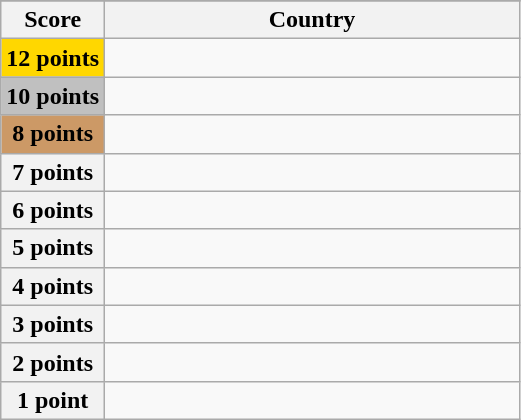<table class="wikitable">
<tr>
</tr>
<tr>
<th scope="col" width="20%">Score</th>
<th scope="col">Country</th>
</tr>
<tr>
<th scope="row" style="background:gold">12 points</th>
<td></td>
</tr>
<tr>
<th scope="row" style="background:silver">10 points</th>
<td></td>
</tr>
<tr>
<th scope="row" style="background:#CC9966">8 points</th>
<td></td>
</tr>
<tr>
<th scope="row">7 points</th>
<td></td>
</tr>
<tr>
<th scope="row">6 points</th>
<td></td>
</tr>
<tr>
<th scope="row">5 points</th>
<td></td>
</tr>
<tr>
<th scope="row">4 points</th>
<td></td>
</tr>
<tr>
<th scope="row">3 points</th>
<td></td>
</tr>
<tr>
<th scope="row">2 points</th>
<td></td>
</tr>
<tr>
<th scope="row">1 point</th>
<td></td>
</tr>
</table>
